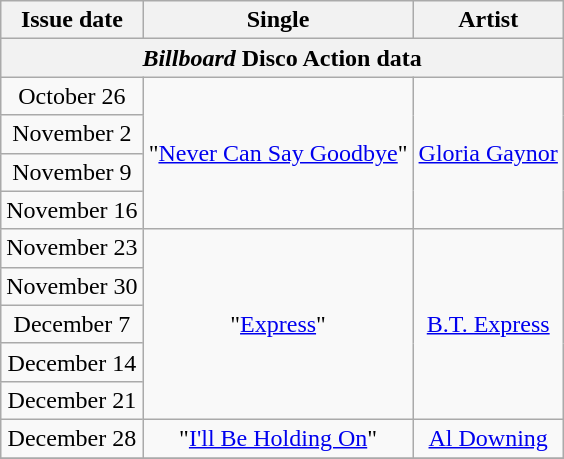<table class="wikitable" style="text-align: center;">
<tr>
<th>Issue date</th>
<th>Single</th>
<th>Artist</th>
</tr>
<tr>
<th colspan="3"><em>Billboard</em> Disco Action data</th>
</tr>
<tr>
<td>October 26</td>
<td rowspan="4">"<a href='#'>Never Can Say Goodbye</a>"</td>
<td rowspan="4"><a href='#'>Gloria Gaynor</a></td>
</tr>
<tr>
<td>November 2</td>
</tr>
<tr>
<td>November 9</td>
</tr>
<tr>
<td>November 16</td>
</tr>
<tr>
<td>November 23</td>
<td rowspan="5">"<a href='#'>Express</a>"</td>
<td rowspan="5"><a href='#'>B.T. Express</a></td>
</tr>
<tr>
<td>November 30</td>
</tr>
<tr>
<td>December 7</td>
</tr>
<tr>
<td>December 14</td>
</tr>
<tr>
<td>December 21</td>
</tr>
<tr>
<td>December 28</td>
<td>"<a href='#'>I'll Be Holding On</a>"</td>
<td><a href='#'>Al Downing</a></td>
</tr>
<tr>
</tr>
</table>
